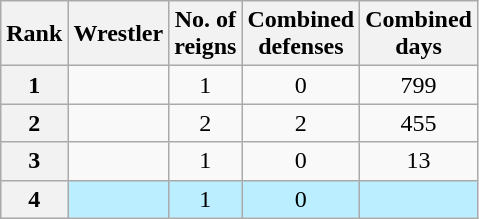<table class="wikitable sortable" style="text-align: center">
<tr>
<th>Rank </th>
<th>Wrestler</th>
<th>No. of<br>reigns</th>
<th>Combined<br>defenses</th>
<th>Combined<br>days</th>
</tr>
<tr>
<th>1</th>
<td></td>
<td>1</td>
<td>0</td>
<td>799</td>
</tr>
<tr>
<th>2</th>
<td></td>
<td>2</td>
<td>2</td>
<td>455</td>
</tr>
<tr>
<th>3</th>
<td></td>
<td>1</td>
<td>0</td>
<td>13</td>
</tr>
<tr style="background-color:#bbeeff">
<th scope=row>4</th>
<td></td>
<td>1</td>
<td>0</td>
<td></td>
</tr>
</table>
